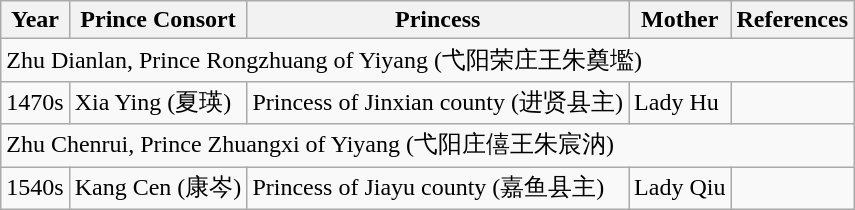<table class="wikitable">
<tr>
<th>Year</th>
<th>Prince Consort</th>
<th>Princess</th>
<th>Mother</th>
<th>References</th>
</tr>
<tr>
<td colspan="5">Zhu Dianlan, Prince Rongzhuang of Yiyang (弋阳荣庄王朱奠壏)</td>
</tr>
<tr>
<td>1470s</td>
<td>Xia Ying (夏瑛)</td>
<td>Princess of Jinxian county (进贤县主)</td>
<td>Lady Hu</td>
<td></td>
</tr>
<tr>
<td colspan="5">Zhu Chenrui, Prince Zhuangxi of Yiyang (弋阳庄僖王朱宸汭)</td>
</tr>
<tr>
<td>1540s</td>
<td>Kang Cen (康岑)</td>
<td>Princess of Jiayu county (嘉鱼县主)</td>
<td>Lady Qiu</td>
<td></td>
</tr>
</table>
